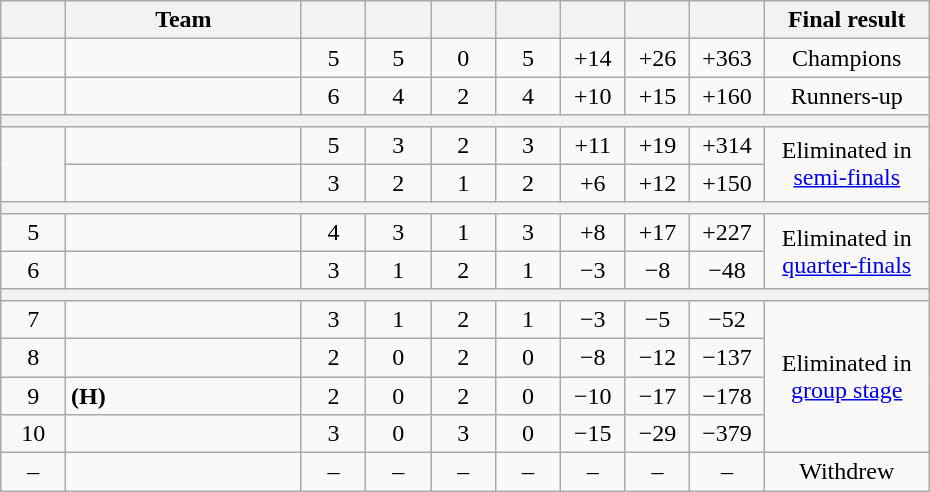<table class=wikitable style="text-align:center;" width=620>
<tr>
<th width=5.5%></th>
<th width=20%>Team</th>
<th width=5.5%></th>
<th width=5.5%></th>
<th width=5.5%></th>
<th width=5.5%></th>
<th width=5.5%></th>
<th width=5.5%></th>
<th width=5.5%></th>
<th width=14%>Final result</th>
</tr>
<tr>
<td></td>
<td align="left"></td>
<td>5</td>
<td>5</td>
<td>0</td>
<td>5</td>
<td>+14</td>
<td>+26</td>
<td>+363</td>
<td>Champions</td>
</tr>
<tr>
<td></td>
<td align="left"></td>
<td>6</td>
<td>4</td>
<td>2</td>
<td>4</td>
<td>+10</td>
<td>+15</td>
<td>+160</td>
<td>Runners-up</td>
</tr>
<tr>
<th colspan="10"></th>
</tr>
<tr>
<td rowspan="2"></td>
<td align="left"></td>
<td>5</td>
<td>3</td>
<td>2</td>
<td>3</td>
<td>+11</td>
<td>+19</td>
<td>+314</td>
<td rowspan="2">Eliminated in <a href='#'>semi-finals</a></td>
</tr>
<tr>
<td align="left"></td>
<td>3</td>
<td>2</td>
<td>1</td>
<td>2</td>
<td>+6</td>
<td>+12</td>
<td>+150</td>
</tr>
<tr>
<th colspan="10"></th>
</tr>
<tr>
<td>5</td>
<td align="left"></td>
<td>4</td>
<td>3</td>
<td>1</td>
<td>3</td>
<td>+8</td>
<td>+17</td>
<td>+227</td>
<td rowspan="2">Eliminated in <a href='#'>quarter-finals</a></td>
</tr>
<tr>
<td>6</td>
<td align="left"></td>
<td>3</td>
<td>1</td>
<td>2</td>
<td>1</td>
<td>−3</td>
<td>−8</td>
<td>−48</td>
</tr>
<tr>
<th colspan="10"></th>
</tr>
<tr>
<td>7</td>
<td align="left"></td>
<td>3</td>
<td>1</td>
<td>2</td>
<td>1</td>
<td>−3</td>
<td>−5</td>
<td>−52</td>
<td rowspan="4">Eliminated in <a href='#'>group stage</a></td>
</tr>
<tr>
<td>8</td>
<td align="left"></td>
<td>2</td>
<td>0</td>
<td>2</td>
<td>0</td>
<td>−8</td>
<td>−12</td>
<td>−137</td>
</tr>
<tr>
<td>9</td>
<td align="left"> <strong>(H)</strong></td>
<td>2</td>
<td>0</td>
<td>2</td>
<td>0</td>
<td>−10</td>
<td>−17</td>
<td>−178</td>
</tr>
<tr>
<td>10</td>
<td align="left"></td>
<td>3</td>
<td>0</td>
<td>3</td>
<td>0</td>
<td>−15</td>
<td>−29</td>
<td>−379</td>
</tr>
<tr>
<td>–</td>
<td align="left"></td>
<td>–</td>
<td>–</td>
<td>–</td>
<td>–</td>
<td>–</td>
<td>–</td>
<td>–</td>
<td>Withdrew</td>
</tr>
</table>
